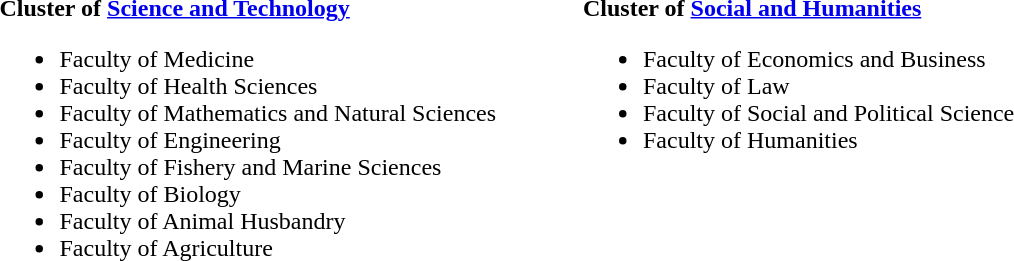<table>
<tr>
<td valign="top"><br><strong>Cluster of <a href='#'>Science and Technology</a></strong><ul><li>Faculty of Medicine</li><li>Faculty of Health Sciences</li><li>Faculty of Mathematics and Natural Sciences</li><li>Faculty of Engineering</li><li>Faculty of Fishery and Marine Sciences</li><li>Faculty of Biology</li><li>Faculty of Animal Husbandry</li><li>Faculty of Agriculture</li></ul></td>
<td width="50"> </td>
<td valign="top"><br><strong>Cluster of <a href='#'>Social and Humanities</a></strong><ul><li>Faculty of Economics and Business</li><li>Faculty of Law</li><li>Faculty of Social and Political Science</li><li>Faculty of Humanities</li></ul></td>
</tr>
</table>
